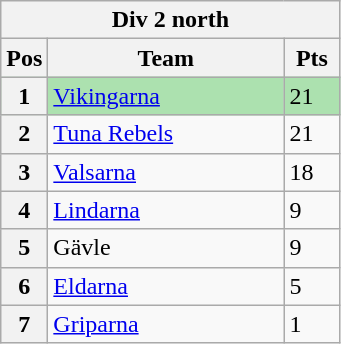<table class="wikitable">
<tr>
<th colspan="3">Div 2 north</th>
</tr>
<tr>
<th width=20>Pos</th>
<th width=150>Team</th>
<th width=30>Pts</th>
</tr>
<tr style="background:#ACE1AF;">
<th>1</th>
<td><a href='#'>Vikingarna</a></td>
<td>21</td>
</tr>
<tr>
<th>2</th>
<td><a href='#'>Tuna Rebels</a></td>
<td>21</td>
</tr>
<tr>
<th>3</th>
<td><a href='#'>Valsarna</a></td>
<td>18</td>
</tr>
<tr>
<th>4</th>
<td><a href='#'>Lindarna</a></td>
<td>9</td>
</tr>
<tr>
<th>5</th>
<td>Gävle</td>
<td>9</td>
</tr>
<tr>
<th>6</th>
<td><a href='#'>Eldarna</a></td>
<td>5</td>
</tr>
<tr>
<th>7</th>
<td><a href='#'>Griparna</a></td>
<td>1</td>
</tr>
</table>
